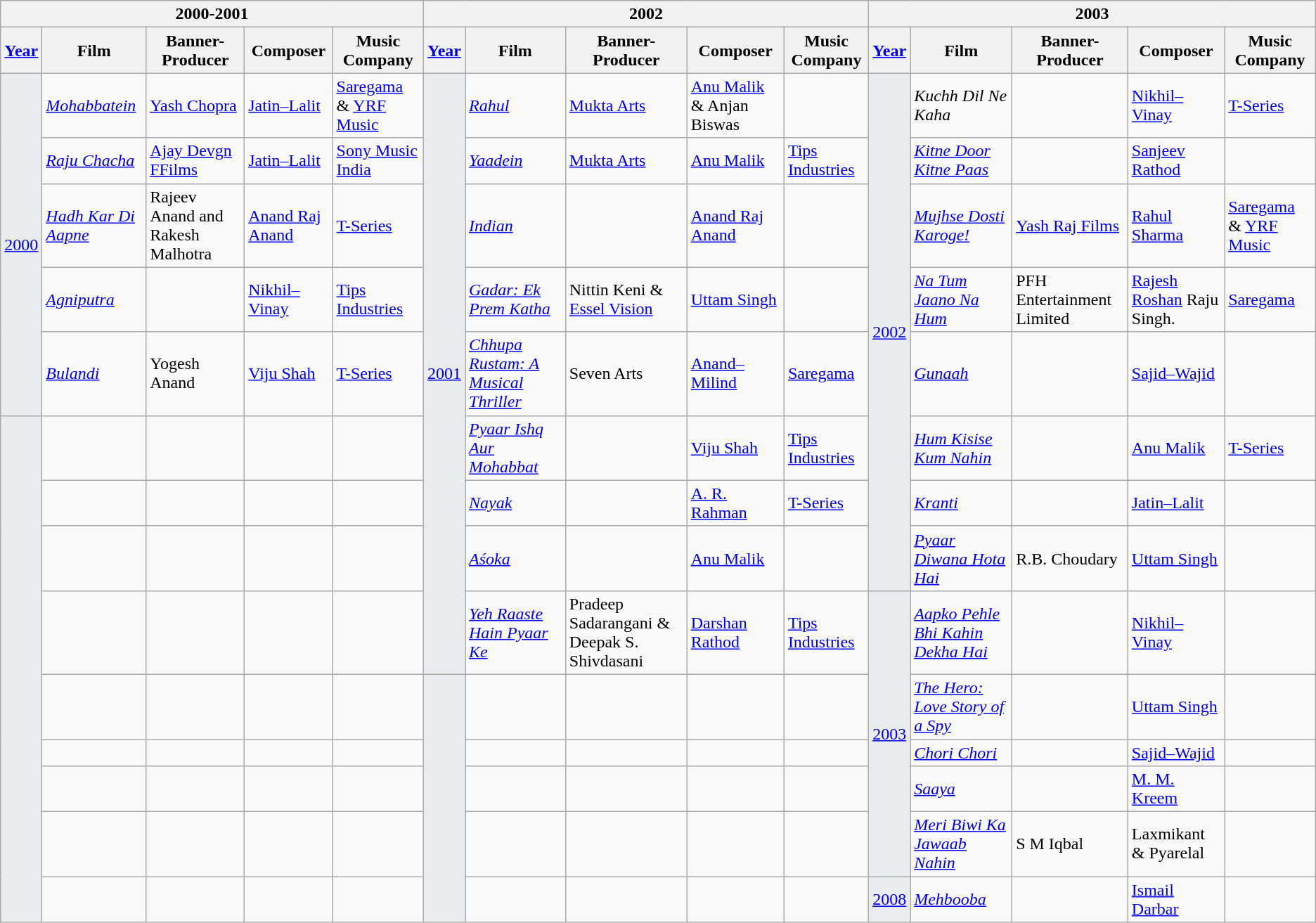<table class="wikitable sortable">
<tr>
<th colspan="5">2000-2001</th>
<th colspan="5">2002</th>
<th colspan="5">2003</th>
</tr>
<tr>
<th style=max-width:2em><a href='#'>Year</a></th>
<th>Film</th>
<th>Banner-Producer</th>
<th>Composer</th>
<th>Music Company</th>
<th style=max-width:2em><a href='#'>Year</a></th>
<th>Film</th>
<th>Banner-Producer</th>
<th>Composer</th>
<th>Music Company</th>
<th style=max-width:2em><a href='#'>Year</a></th>
<th>Film</th>
<th>Banner-Producer</th>
<th>Composer</th>
<th>Music Company</th>
</tr>
<tr>
<td rowspan="5" style="background:#EAECF0; color:black;"><a href='#'>2000</a></td>
<td><em><a href='#'>Mohabbatein</a></em></td>
<td><a href='#'>Yash Chopra</a></td>
<td><a href='#'>Jatin–Lalit</a></td>
<td><a href='#'>Saregama</a> & <a href='#'>YRF Music</a></td>
<td rowspan="9" style="background:#EAECF0; color:black;"><a href='#'>2001</a></td>
<td><em><a href='#'>Rahul</a></em></td>
<td><a href='#'>Mukta Arts</a></td>
<td><a href='#'>Anu Malik</a> & Anjan Biswas</td>
<td></td>
<td rowspan="8" style="background:#EAECF0; color:black;"><a href='#'>2002</a></td>
<td><em>Kuchh Dil Ne Kaha</em></td>
<td></td>
<td><a href='#'>Nikhil–Vinay</a></td>
<td><a href='#'>T-Series</a></td>
</tr>
<tr>
<td><em><a href='#'>Raju Chacha</a> </em></td>
<td><a href='#'>Ajay Devgn FFilms</a></td>
<td><a href='#'>Jatin–Lalit</a></td>
<td><a href='#'>Sony Music India</a></td>
<td><em><a href='#'>Yaadein</a></em></td>
<td><a href='#'>Mukta Arts</a></td>
<td><a href='#'>Anu Malik</a></td>
<td><a href='#'>Tips Industries</a></td>
<td><em><a href='#'>Kitne Door Kitne Paas</a></em></td>
<td></td>
<td><a href='#'>Sanjeev Rathod</a></td>
<td></td>
</tr>
<tr>
<td><em><a href='#'>Hadh Kar Di Aapne</a></em></td>
<td>Rajeev Anand and Rakesh Malhotra</td>
<td><a href='#'>Anand Raj Anand</a></td>
<td><a href='#'>T-Series</a></td>
<td><em><a href='#'>Indian</a></em></td>
<td></td>
<td><a href='#'>Anand Raj Anand</a></td>
<td></td>
<td><em><a href='#'>Mujhse Dosti Karoge!</a></em></td>
<td><a href='#'>Yash Raj Films</a></td>
<td><a href='#'>Rahul Sharma</a></td>
<td><a href='#'>Saregama</a> & <a href='#'>YRF Music</a></td>
</tr>
<tr>
<td><em><a href='#'>Agniputra</a></em></td>
<td></td>
<td><a href='#'>Nikhil–Vinay</a></td>
<td><a href='#'>Tips Industries</a></td>
<td><em><a href='#'>Gadar: Ek Prem Katha</a></em></td>
<td>Nittin Keni & <a href='#'>Essel Vision</a></td>
<td><a href='#'>Uttam Singh</a></td>
<td></td>
<td><em><a href='#'>Na Tum Jaano Na Hum</a></em></td>
<td>PFH Entertainment Limited</td>
<td><a href='#'>Rajesh Roshan</a> Raju Singh.</td>
<td><a href='#'>Saregama</a></td>
</tr>
<tr>
<td><em><a href='#'>Bulandi</a></em></td>
<td>Yogesh Anand</td>
<td><a href='#'>Viju Shah</a></td>
<td><a href='#'>T-Series</a></td>
<td><em><a href='#'>Chhupa Rustam: A Musical Thriller</a></em></td>
<td>Seven Arts</td>
<td><a href='#'>Anand–Milind</a></td>
<td><a href='#'>Saregama</a></td>
<td><em><a href='#'>Gunaah</a></em></td>
<td></td>
<td><a href='#'>Sajid–Wajid</a></td>
<td></td>
</tr>
<tr>
<td rowspan="9" style="background:#EAECF0; color:black;"></td>
<td></td>
<td></td>
<td></td>
<td></td>
<td><em><a href='#'>Pyaar Ishq Aur Mohabbat</a></em></td>
<td></td>
<td><a href='#'>Viju Shah</a></td>
<td><a href='#'>Tips Industries</a></td>
<td><em><a href='#'>Hum Kisise Kum Nahin</a></em></td>
<td></td>
<td><a href='#'>Anu Malik</a></td>
<td><a href='#'>T-Series</a></td>
</tr>
<tr>
<td></td>
<td></td>
<td></td>
<td></td>
<td><em><a href='#'>Nayak</a></em></td>
<td></td>
<td><a href='#'>A. R. Rahman</a></td>
<td><a href='#'>T-Series</a></td>
<td><em><a href='#'>Kranti</a></em></td>
<td></td>
<td><a href='#'>Jatin–Lalit</a></td>
<td></td>
</tr>
<tr>
<td></td>
<td></td>
<td></td>
<td></td>
<td><em><a href='#'>Aśoka</a></em></td>
<td></td>
<td><a href='#'>Anu Malik</a></td>
<td></td>
<td><em><a href='#'>Pyaar Diwana Hota Hai</a></em></td>
<td>R.B. Choudary</td>
<td><a href='#'>Uttam Singh</a></td>
<td></td>
</tr>
<tr>
<td></td>
<td></td>
<td></td>
<td></td>
<td><em><a href='#'>Yeh Raaste Hain Pyaar Ke</a></em></td>
<td>Pradeep Sadarangani & Deepak S. Shivdasani</td>
<td><a href='#'>Darshan Rathod</a></td>
<td><a href='#'>Tips Industries</a></td>
<td rowspan="5" style="background:#EAECF0; color:black;"><a href='#'>2003</a></td>
<td><em><a href='#'>Aapko Pehle Bhi Kahin Dekha Hai</a></em></td>
<td></td>
<td><a href='#'>Nikhil–Vinay</a></td>
<td></td>
</tr>
<tr>
<td></td>
<td></td>
<td></td>
<td></td>
<td rowspan="5" style="background:#EAECF0; color:black;"></td>
<td></td>
<td></td>
<td></td>
<td></td>
<td><em><a href='#'>The Hero: Love Story of a Spy</a></em></td>
<td></td>
<td><a href='#'>Uttam Singh</a></td>
<td></td>
</tr>
<tr>
<td></td>
<td></td>
<td></td>
<td></td>
<td></td>
<td></td>
<td></td>
<td></td>
<td><em><a href='#'>Chori Chori</a></em></td>
<td></td>
<td><a href='#'>Sajid–Wajid</a></td>
<td></td>
</tr>
<tr>
<td></td>
<td></td>
<td></td>
<td></td>
<td></td>
<td></td>
<td></td>
<td></td>
<td><em><a href='#'>Saaya</a></em></td>
<td></td>
<td><a href='#'>M. M. Kreem</a></td>
<td></td>
</tr>
<tr>
<td></td>
<td></td>
<td></td>
<td></td>
<td></td>
<td></td>
<td></td>
<td></td>
<td><em><a href='#'>Meri Biwi Ka Jawaab Nahin</a></em></td>
<td>S M Iqbal</td>
<td>Laxmikant & Pyarelal</td>
<td></td>
</tr>
<tr>
<td></td>
<td></td>
<td></td>
<td></td>
<td></td>
<td></td>
<td></td>
<td></td>
<td style="background:#EAECF0; color:black;"><a href='#'>2008</a></td>
<td><em><a href='#'>Mehbooba</a></em></td>
<td></td>
<td><a href='#'>Ismail Darbar</a></td>
<td></td>
</tr>
</table>
